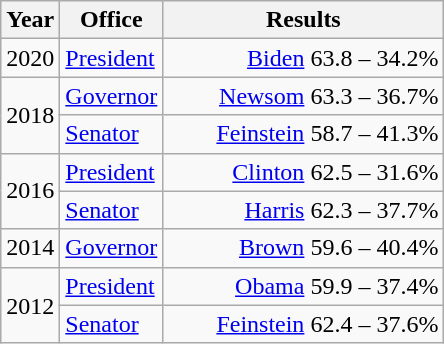<table class=wikitable>
<tr>
<th width="30">Year</th>
<th width="60">Office</th>
<th width="180">Results</th>
</tr>
<tr>
<td rowspan="1">2020</td>
<td><a href='#'>President</a></td>
<td align="right" ><a href='#'>Biden</a> 63.8 – 34.2%</td>
</tr>
<tr>
<td rowspan="2">2018</td>
<td><a href='#'>Governor</a></td>
<td align="right" ><a href='#'>Newsom</a> 63.3 – 36.7%</td>
</tr>
<tr>
<td><a href='#'>Senator</a></td>
<td align="right" ><a href='#'>Feinstein</a> 58.7 – 41.3%</td>
</tr>
<tr>
<td rowspan="2">2016</td>
<td><a href='#'>President</a></td>
<td align="right" ><a href='#'>Clinton</a> 62.5 – 31.6%</td>
</tr>
<tr>
<td><a href='#'>Senator</a></td>
<td align="right" ><a href='#'>Harris</a> 62.3 – 37.7%</td>
</tr>
<tr>
<td>2014</td>
<td><a href='#'>Governor</a></td>
<td align="right" ><a href='#'>Brown</a> 59.6 – 40.4%</td>
</tr>
<tr>
<td rowspan="2">2012</td>
<td><a href='#'>President</a></td>
<td align="right" ><a href='#'>Obama</a> 59.9 – 37.4%</td>
</tr>
<tr>
<td><a href='#'>Senator</a></td>
<td align="right" ><a href='#'>Feinstein</a> 62.4 – 37.6%</td>
</tr>
</table>
